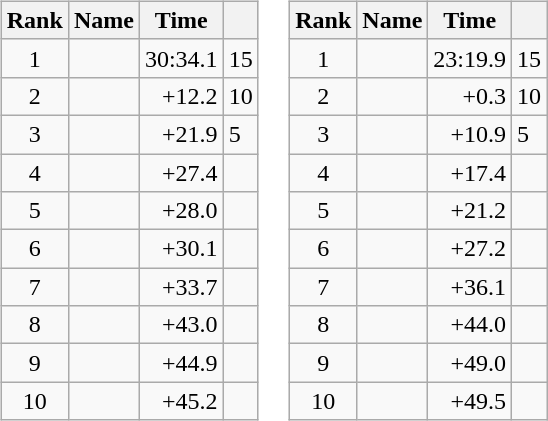<table border="0">
<tr>
<td valign="top"><br><table class="wikitable">
<tr>
<th>Rank</th>
<th>Name</th>
<th>Time</th>
<th></th>
</tr>
<tr>
<td style="text-align:center;">1</td>
<td></td>
<td align="right">30:34.1</td>
<td>15</td>
</tr>
<tr>
<td style="text-align:center;">2</td>
<td></td>
<td align="right">+12.2</td>
<td>10</td>
</tr>
<tr>
<td style="text-align:center;">3</td>
<td></td>
<td align="right">+21.9</td>
<td>5</td>
</tr>
<tr>
<td style="text-align:center;">4</td>
<td></td>
<td align="right">+27.4</td>
<td></td>
</tr>
<tr>
<td style="text-align:center;">5</td>
<td></td>
<td align="right">+28.0</td>
<td></td>
</tr>
<tr>
<td style="text-align:center;">6</td>
<td></td>
<td align="right">+30.1</td>
<td></td>
</tr>
<tr>
<td style="text-align:center;">7</td>
<td></td>
<td align="right">+33.7</td>
<td></td>
</tr>
<tr>
<td style="text-align:center;">8</td>
<td></td>
<td align="right">+43.0</td>
<td></td>
</tr>
<tr>
<td style="text-align:center;">9</td>
<td></td>
<td align="right">+44.9</td>
<td></td>
</tr>
<tr>
<td style="text-align:center;">10</td>
<td></td>
<td align="right">+45.2</td>
<td></td>
</tr>
</table>
</td>
<td valign="top"><br><table class="wikitable">
<tr>
<th>Rank</th>
<th>Name</th>
<th>Time</th>
<th></th>
</tr>
<tr>
<td style="text-align:center;">1</td>
<td></td>
<td align="right">23:19.9</td>
<td>15</td>
</tr>
<tr>
<td style="text-align:center;">2</td>
<td></td>
<td align="right">+0.3</td>
<td>10</td>
</tr>
<tr>
<td style="text-align:center;">3</td>
<td></td>
<td align="right">+10.9</td>
<td>5</td>
</tr>
<tr>
<td style="text-align:center;">4</td>
<td></td>
<td align="right">+17.4</td>
<td></td>
</tr>
<tr>
<td style="text-align:center;">5</td>
<td></td>
<td align="right">+21.2</td>
<td></td>
</tr>
<tr>
<td style="text-align:center;">6</td>
<td></td>
<td align="right">+27.2</td>
<td></td>
</tr>
<tr>
<td style="text-align:center;">7</td>
<td></td>
<td align="right">+36.1</td>
<td></td>
</tr>
<tr>
<td style="text-align:center;">8</td>
<td></td>
<td align="right">+44.0</td>
<td></td>
</tr>
<tr>
<td style="text-align:center;">9</td>
<td></td>
<td align="right">+49.0</td>
<td></td>
</tr>
<tr>
<td style="text-align:center;">10</td>
<td></td>
<td align="right">+49.5</td>
<td></td>
</tr>
</table>
</td>
</tr>
</table>
